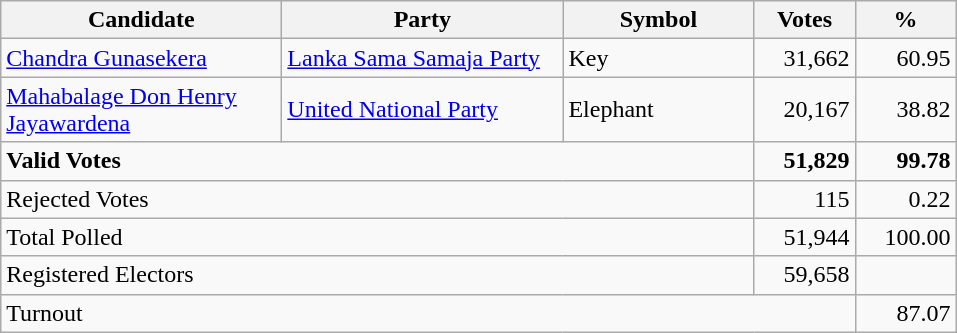<table class="wikitable" border="1" style="text-align:right;">
<tr>
<th align=left width="180">Candidate</th>
<th align=left width="180">Party</th>
<th align=left width="120">Symbol</th>
<th align=left width="60">Votes</th>
<th align=left width="60">%</th>
</tr>
<tr>
<td align=left><a href='#'>Chandra Gunasekera</a></td>
<td align=left><a href='#'>Lanka Sama Samaja Party</a></td>
<td align=left>Key</td>
<td align=right>31,662</td>
<td align=right>60.95</td>
</tr>
<tr>
<td align=left><a href='#'>Mahabalage Don Henry Jayawardena</a></td>
<td align=left><a href='#'>United National Party</a></td>
<td align=left>Elephant</td>
<td align=right>20,167</td>
<td align=right>38.82</td>
</tr>
<tr>
<td align=left colspan=3><strong>Valid Votes</strong></td>
<td align=right><strong>51,829</strong></td>
<td align=right><strong>99.78</strong></td>
</tr>
<tr>
<td align=left colspan=3>Rejected Votes</td>
<td align=right>115</td>
<td align=right>0.22</td>
</tr>
<tr>
<td align=left colspan=3>Total Polled</td>
<td align=right>51,944</td>
<td align=right>100.00</td>
</tr>
<tr>
<td align=left colspan=3>Registered Electors</td>
<td align=right>59,658</td>
<td></td>
</tr>
<tr>
<td align=left colspan=4>Turnout</td>
<td align=right>87.07</td>
</tr>
</table>
